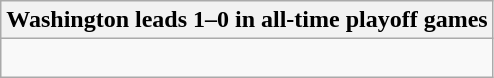<table class="wikitable collapsible collapsed">
<tr>
<th>Washington leads 1–0 in all-time playoff games</th>
</tr>
<tr>
<td><br></td>
</tr>
</table>
